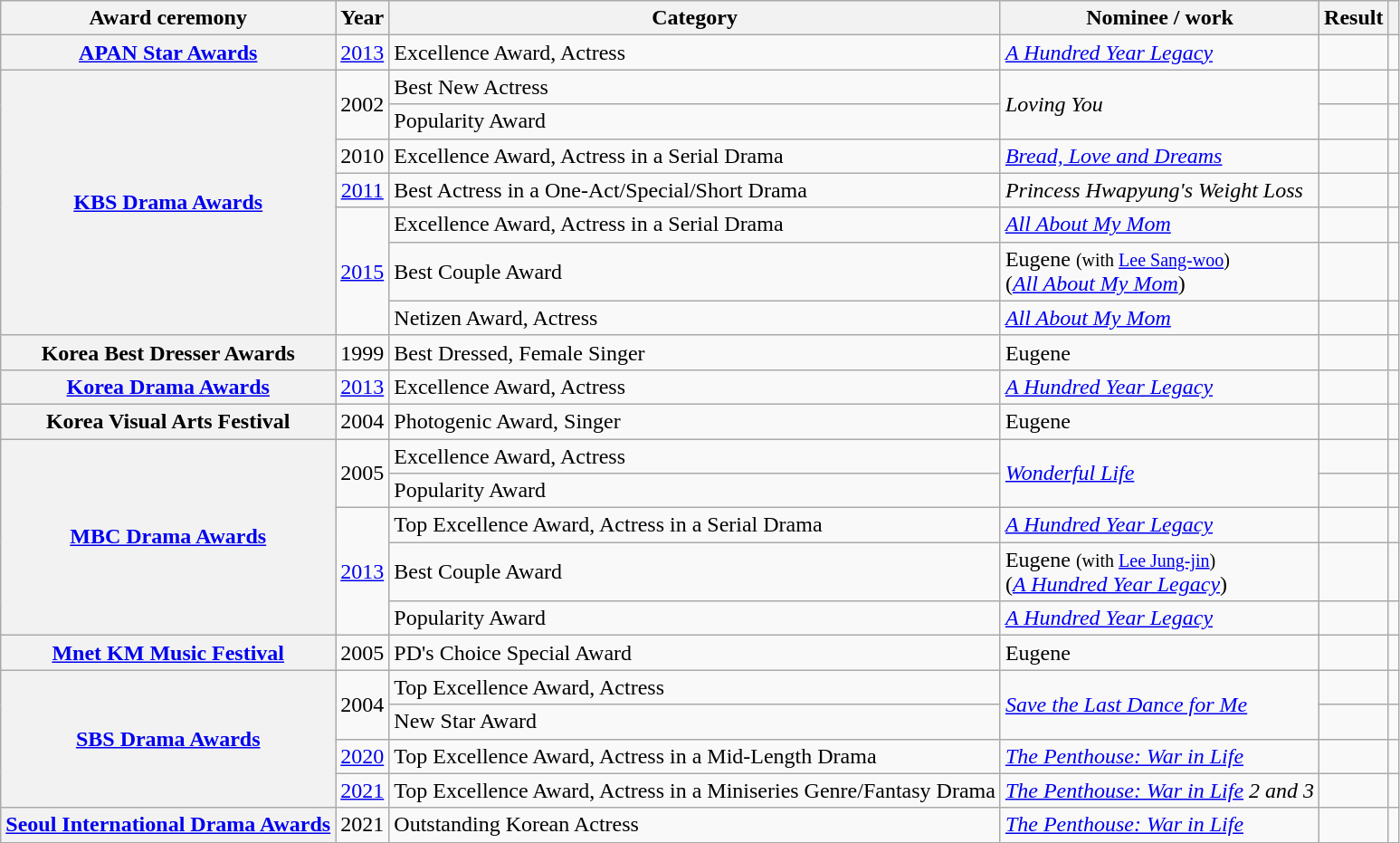<table class="wikitable sortable plainrowheaders">
<tr>
<th scope="col">Award ceremony</th>
<th scope="col">Year</th>
<th scope="col">Category</th>
<th scope="col">Nominee / work</th>
<th scope="col">Result</th>
<th scope="col" class="unsortable"></th>
</tr>
<tr>
<th scope="row"><a href='#'>APAN Star Awards</a></th>
<td style="text-align:center"><a href='#'>2013</a></td>
<td>Excellence Award, Actress</td>
<td><em><a href='#'>A Hundred Year Legacy</a></em></td>
<td></td>
<td></td>
</tr>
<tr>
<th scope="row" rowspan="7"><a href='#'>KBS Drama Awards</a></th>
<td style="text-align:center" rowspan="2">2002</td>
<td>Best New Actress</td>
<td rowspan="2"><em>Loving You</em></td>
<td></td>
<td></td>
</tr>
<tr>
<td>Popularity Award</td>
<td></td>
<td></td>
</tr>
<tr>
<td style="text-align:center">2010</td>
<td>Excellence Award, Actress in a Serial Drama</td>
<td><em><a href='#'>Bread, Love and Dreams</a></em></td>
<td></td>
<td style="text-align:center"></td>
</tr>
<tr>
<td style="text-align:center"><a href='#'>2011</a></td>
<td>Best Actress in a One-Act/Special/Short Drama</td>
<td><em>Princess Hwapyung's Weight Loss</em></td>
<td></td>
<td style="text-align:center"></td>
</tr>
<tr>
<td style="text-align:center" rowspan="3"><a href='#'>2015</a></td>
<td>Excellence Award, Actress in a Serial Drama</td>
<td><em><a href='#'>All About My Mom</a></em></td>
<td></td>
<td></td>
</tr>
<tr>
<td>Best Couple Award</td>
<td>Eugene <small>(with <a href='#'>Lee Sang-woo</a>)</small><br>(<em><a href='#'>All About My Mom</a></em>)</td>
<td></td>
<td></td>
</tr>
<tr>
<td>Netizen Award, Actress</td>
<td><em><a href='#'>All About My Mom</a></em></td>
<td></td>
<td></td>
</tr>
<tr>
<th scope="row">Korea Best Dresser Awards</th>
<td style="text-align:center">1999</td>
<td>Best Dressed, Female Singer</td>
<td>Eugene</td>
<td></td>
<td></td>
</tr>
<tr>
<th scope="row"><a href='#'>Korea Drama Awards</a></th>
<td style="text-align:center"><a href='#'>2013</a></td>
<td>Excellence Award, Actress</td>
<td><em><a href='#'>A Hundred Year Legacy</a></em></td>
<td></td>
<td style="text-align:center"></td>
</tr>
<tr>
<th scope="row">Korea Visual Arts Festival</th>
<td style="text-align:center">2004</td>
<td>Photogenic Award, Singer</td>
<td>Eugene</td>
<td></td>
<td></td>
</tr>
<tr>
<th scope="row" rowspan="5"><a href='#'>MBC Drama Awards</a></th>
<td style="text-align:center" rowspan="2">2005</td>
<td>Excellence Award, Actress</td>
<td rowspan="2"><em><a href='#'>Wonderful Life</a></em></td>
<td></td>
<td></td>
</tr>
<tr>
<td>Popularity Award</td>
<td></td>
<td></td>
</tr>
<tr>
<td style="text-align:center" rowspan="3"><a href='#'>2013</a></td>
<td>Top Excellence Award, Actress in a Serial Drama</td>
<td><em><a href='#'>A Hundred Year Legacy</a></em></td>
<td></td>
<td></td>
</tr>
<tr>
<td>Best Couple Award</td>
<td>Eugene <small>(with <a href='#'>Lee Jung-jin</a>)</small><br>(<em><a href='#'>A Hundred Year Legacy</a></em>)</td>
<td></td>
<td></td>
</tr>
<tr>
<td>Popularity Award</td>
<td><em><a href='#'>A Hundred Year Legacy</a></em></td>
<td></td>
<td></td>
</tr>
<tr>
<th scope="row"><a href='#'>Mnet KM Music Festival</a></th>
<td style="text-align:center">2005</td>
<td>PD's Choice Special Award</td>
<td>Eugene</td>
<td></td>
<td></td>
</tr>
<tr>
<th scope="row" rowspan="4"><a href='#'>SBS Drama Awards</a></th>
<td style="text-align:center" rowspan="2">2004</td>
<td>Top Excellence Award, Actress</td>
<td rowspan="2"><em><a href='#'>Save the Last Dance for Me</a></em></td>
<td></td>
<td></td>
</tr>
<tr>
<td>New Star Award</td>
<td></td>
<td></td>
</tr>
<tr>
<td style="text-align:center"><a href='#'>2020</a></td>
<td>Top Excellence Award, Actress in a Mid-Length Drama</td>
<td rowspan="1"><em><a href='#'>The Penthouse: War in Life</a></em></td>
<td></td>
<td style="text-align:center"></td>
</tr>
<tr>
<td style="text-align:center" rowspan="1"><a href='#'>2021</a></td>
<td>Top Excellence Award, Actress in a Miniseries Genre/Fantasy Drama</td>
<td><em><a href='#'>The Penthouse: War in Life</a> 2 and 3</em></td>
<td></td>
<td style="text-align:center"></td>
</tr>
<tr>
<th scope="row"><a href='#'>Seoul International Drama Awards</a></th>
<td style="text-align:center">2021</td>
<td>Outstanding Korean Actress</td>
<td><em><a href='#'>The Penthouse: War in Life</a></em></td>
<td></td>
<td style="text-align:center"></td>
</tr>
</table>
